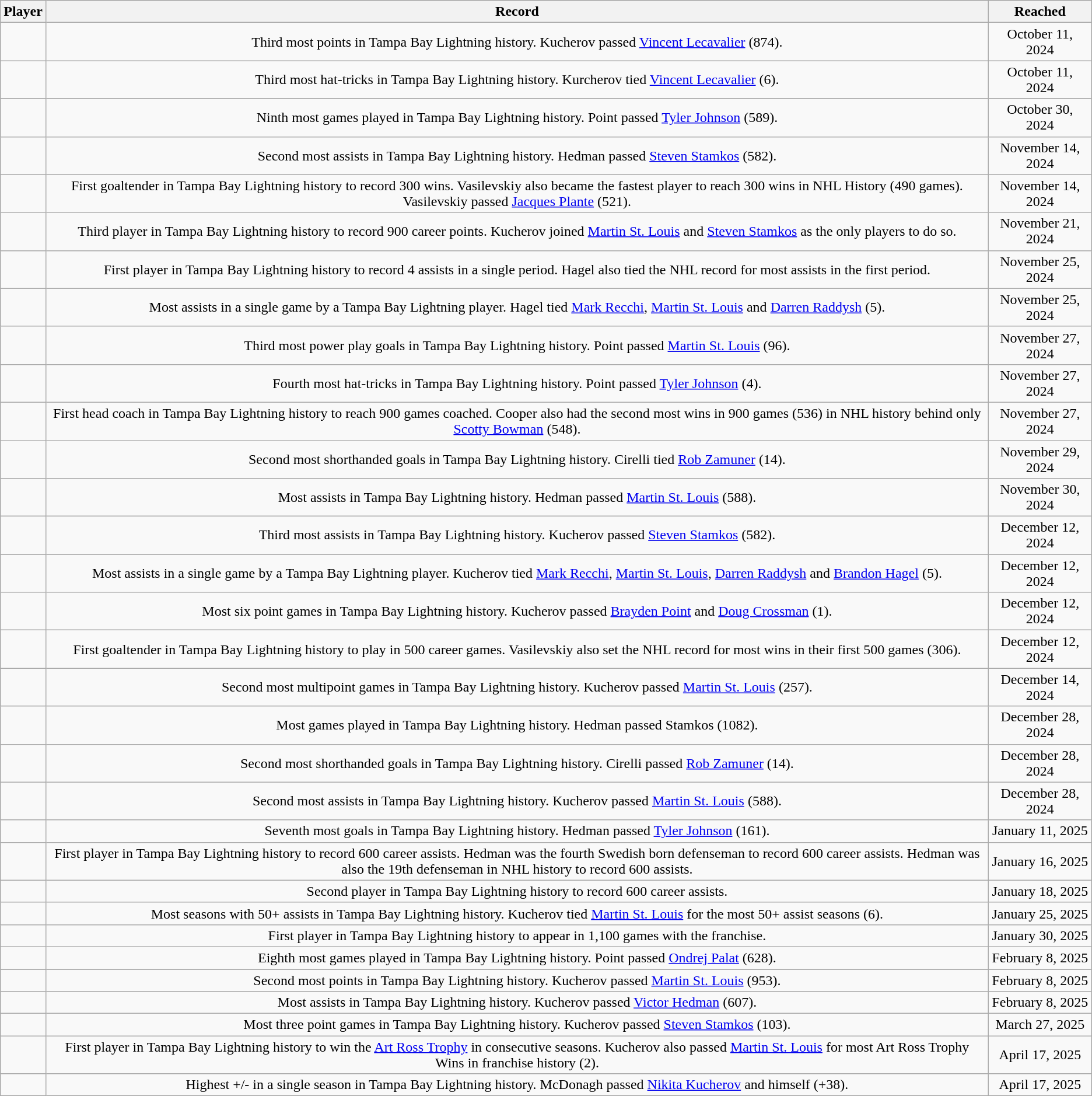<table class="wikitable sortable" style="text-align:center;">
<tr>
<th>Player</th>
<th>Record</th>
<th>Reached</th>
</tr>
<tr>
<td></td>
<td>Third most points in Tampa Bay Lightning history. Kucherov passed <a href='#'>Vincent Lecavalier</a> (874).</td>
<td>October 11, 2024</td>
</tr>
<tr>
<td></td>
<td>Third most hat-tricks in Tampa Bay Lightning history. Kurcherov tied <a href='#'>Vincent Lecavalier</a> (6).</td>
<td>October 11, 2024</td>
</tr>
<tr>
<td></td>
<td>Ninth most games played in Tampa Bay Lightning history. Point passed <a href='#'>Tyler Johnson</a> (589).</td>
<td>October 30, 2024</td>
</tr>
<tr>
<td></td>
<td>Second most assists in Tampa Bay Lightning history. Hedman passed <a href='#'>Steven Stamkos</a> (582).</td>
<td>November 14, 2024</td>
</tr>
<tr>
<td></td>
<td>First goaltender in Tampa Bay Lightning history to record 300 wins. Vasilevskiy also became the fastest player to reach 300 wins in NHL History (490 games). Vasilevskiy passed <a href='#'>Jacques Plante</a> (521).</td>
<td>November 14, 2024</td>
</tr>
<tr>
<td></td>
<td>Third player in Tampa Bay Lightning history to record 900 career points. Kucherov joined <a href='#'>Martin St. Louis</a> and <a href='#'>Steven Stamkos</a> as the only players to do so.</td>
<td>November 21, 2024</td>
</tr>
<tr>
<td></td>
<td>First player in Tampa Bay Lightning history to record 4 assists in a single period. Hagel also tied the NHL record for most assists in the first period.</td>
<td>November 25, 2024</td>
</tr>
<tr>
<td></td>
<td>Most assists in a single game by a Tampa Bay Lightning player. Hagel tied <a href='#'>Mark Recchi</a>, <a href='#'>Martin St. Louis</a> and <a href='#'>Darren Raddysh</a> (5).</td>
<td>November 25, 2024</td>
</tr>
<tr>
<td></td>
<td>Third most power play goals in Tampa Bay Lightning history. Point passed <a href='#'>Martin St. Louis</a> (96).</td>
<td>November 27, 2024</td>
</tr>
<tr>
<td></td>
<td>Fourth most hat-tricks in Tampa Bay Lightning history. Point passed <a href='#'>Tyler Johnson</a> (4).</td>
<td>November 27, 2024</td>
</tr>
<tr>
<td></td>
<td>First head coach in Tampa Bay Lightning history to reach 900 games coached. Cooper also had the second most wins in 900 games (536)  in NHL history behind only <a href='#'>Scotty Bowman</a> (548).</td>
<td>November 27, 2024</td>
</tr>
<tr>
<td></td>
<td>Second most shorthanded goals in Tampa Bay Lightning history. Cirelli tied <a href='#'>Rob Zamuner</a> (14).</td>
<td>November 29, 2024</td>
</tr>
<tr>
<td></td>
<td>Most assists in Tampa Bay Lightning history. Hedman passed <a href='#'>Martin St. Louis</a> (588).</td>
<td>November 30, 2024</td>
</tr>
<tr>
<td></td>
<td>Third most assists in Tampa Bay Lightning history. Kucherov passed <a href='#'>Steven Stamkos</a> (582).</td>
<td>December 12, 2024</td>
</tr>
<tr>
<td></td>
<td>Most assists in a single game by a Tampa Bay Lightning player. Kucherov tied <a href='#'>Mark Recchi</a>, <a href='#'>Martin St. Louis</a>, <a href='#'>Darren Raddysh</a> and <a href='#'>Brandon Hagel</a> (5).</td>
<td>December 12, 2024</td>
</tr>
<tr>
<td></td>
<td>Most six point games in Tampa Bay Lightning history. Kucherov passed <a href='#'>Brayden Point</a> and <a href='#'>Doug Crossman</a> (1).</td>
<td>December 12, 2024</td>
</tr>
<tr>
<td></td>
<td>First goaltender in Tampa Bay Lightning history to play in 500 career games. Vasilevskiy also set the NHL record for most wins in their first 500 games (306).</td>
<td>December 12, 2024</td>
</tr>
<tr>
<td></td>
<td>Second most multipoint games in Tampa Bay Lightning history. Kucherov passed <a href='#'>Martin St. Louis</a> (257).</td>
<td>December 14, 2024</td>
</tr>
<tr>
<td></td>
<td>Most games played in Tampa Bay Lightning history. Hedman passed Stamkos (1082).</td>
<td>December 28, 2024</td>
</tr>
<tr>
<td></td>
<td>Second most shorthanded goals in Tampa Bay Lightning history. Cirelli passed <a href='#'>Rob Zamuner</a> (14).</td>
<td>December 28, 2024</td>
</tr>
<tr>
<td></td>
<td>Second most assists in Tampa Bay Lightning history. Kucherov passed <a href='#'>Martin St. Louis</a> (588).</td>
<td>December 28, 2024</td>
</tr>
<tr>
<td></td>
<td>Seventh most goals in Tampa Bay Lightning history. Hedman passed <a href='#'>Tyler Johnson</a> (161).</td>
<td>January 11, 2025</td>
</tr>
<tr>
<td></td>
<td>First player in Tampa Bay Lightning history to record 600 career assists. Hedman was the fourth Swedish born defenseman to record 600 career assists. Hedman was also the 19th defenseman in NHL history to record 600 assists.</td>
<td>January 16, 2025</td>
</tr>
<tr>
<td></td>
<td>Second player in Tampa Bay Lightning history to record 600 career assists.</td>
<td>January 18, 2025</td>
</tr>
<tr>
<td></td>
<td>Most seasons with 50+ assists in Tampa Bay Lightning history. Kucherov tied <a href='#'>Martin St. Louis</a> for the most 50+ assist seasons (6).</td>
<td>January 25, 2025</td>
</tr>
<tr>
<td></td>
<td>First player in Tampa Bay Lightning history to appear in 1,100 games with the franchise.</td>
<td>January 30, 2025</td>
</tr>
<tr>
<td></td>
<td>Eighth most games played in Tampa Bay Lightning history. Point passed <a href='#'>Ondrej Palat</a> (628).</td>
<td>February 8, 2025</td>
</tr>
<tr>
<td></td>
<td>Second most points in Tampa Bay Lightning history. Kucherov passed <a href='#'>Martin St. Louis</a> (953).</td>
<td>February 8, 2025</td>
</tr>
<tr>
<td></td>
<td>Most assists in Tampa Bay Lightning history. Kucherov passed <a href='#'>Victor Hedman</a> (607).</td>
<td>February 8, 2025</td>
</tr>
<tr>
<td></td>
<td>Most three point games in Tampa Bay Lightning history. Kucherov passed <a href='#'>Steven Stamkos</a> (103).</td>
<td>March 27, 2025</td>
</tr>
<tr>
<td></td>
<td>First player in Tampa Bay Lightning history to win the <a href='#'>Art Ross Trophy</a> in consecutive seasons. Kucherov also passed <a href='#'>Martin St. Louis</a> for most Art Ross Trophy Wins in franchise history (2).</td>
<td>April 17, 2025</td>
</tr>
<tr>
<td></td>
<td>Highest +/- in a single season in Tampa Bay Lightning history. McDonagh passed <a href='#'>Nikita Kucherov</a> and himself (+38).</td>
<td>April 17, 2025</td>
</tr>
</table>
